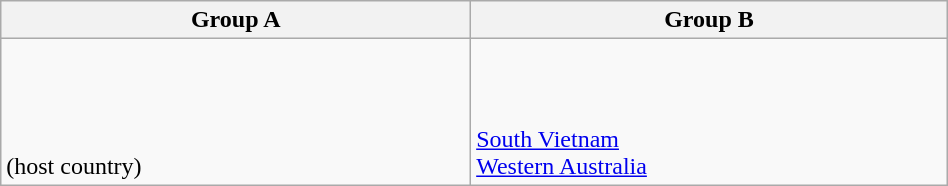<table class="wikitable" width=50%>
<tr>
<th width=5%>Group A</th>
<th width=5%>Group B</th>
</tr>
<tr>
<td><br> <br>
 <br> 
  <br>
 (host country) <br></td>
<td><br>  <br>
 <br>
 <a href='#'>South Vietnam</a> <br>
 <a href='#'>Western Australia</a> <br></td>
</tr>
</table>
